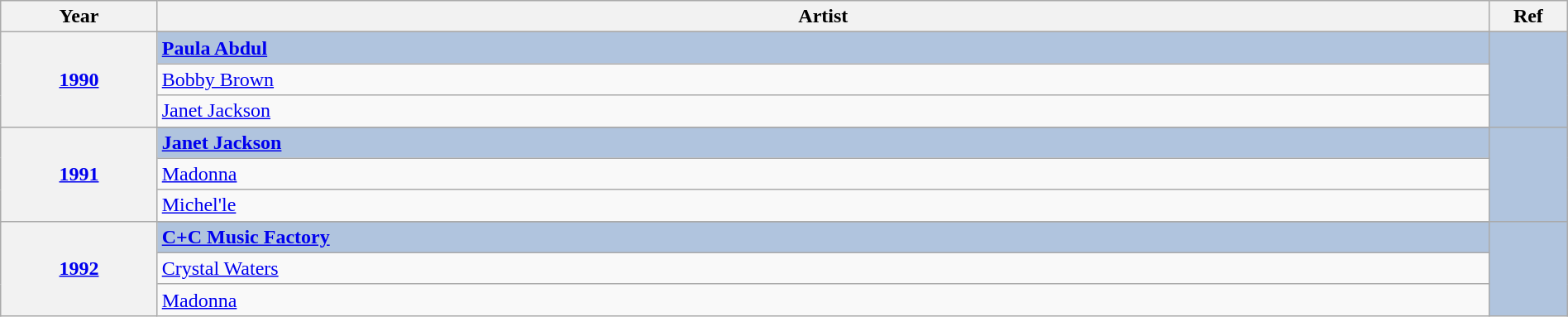<table class="wikitable" width="100%">
<tr>
<th width="10%">Year</th>
<th width="85%">Artist</th>
<th width="5%">Ref</th>
</tr>
<tr>
<th rowspan="4" align="center"><a href='#'>1990<br></a></th>
</tr>
<tr style="background:#B0C4DE">
<td><strong><a href='#'>Paula Abdul</a></strong></td>
<td rowspan="4" align="center"></td>
</tr>
<tr>
<td><a href='#'>Bobby Brown</a></td>
</tr>
<tr>
<td><a href='#'>Janet Jackson</a></td>
</tr>
<tr>
<th rowspan="4" align="center"><a href='#'>1991<br></a></th>
</tr>
<tr style="background:#B0C4DE">
<td><strong><a href='#'>Janet Jackson</a></strong></td>
<td rowspan="4" align="center"></td>
</tr>
<tr>
<td><a href='#'>Madonna</a></td>
</tr>
<tr>
<td><a href='#'>Michel'le</a></td>
</tr>
<tr>
<th rowspan="4" align="center"><a href='#'>1992<br></a></th>
</tr>
<tr style="background:#B0C4DE">
<td><strong><a href='#'>C+C Music Factory</a></strong></td>
<td rowspan="4" align="center"></td>
</tr>
<tr>
<td><a href='#'>Crystal Waters</a></td>
</tr>
<tr>
<td><a href='#'>Madonna</a></td>
</tr>
</table>
